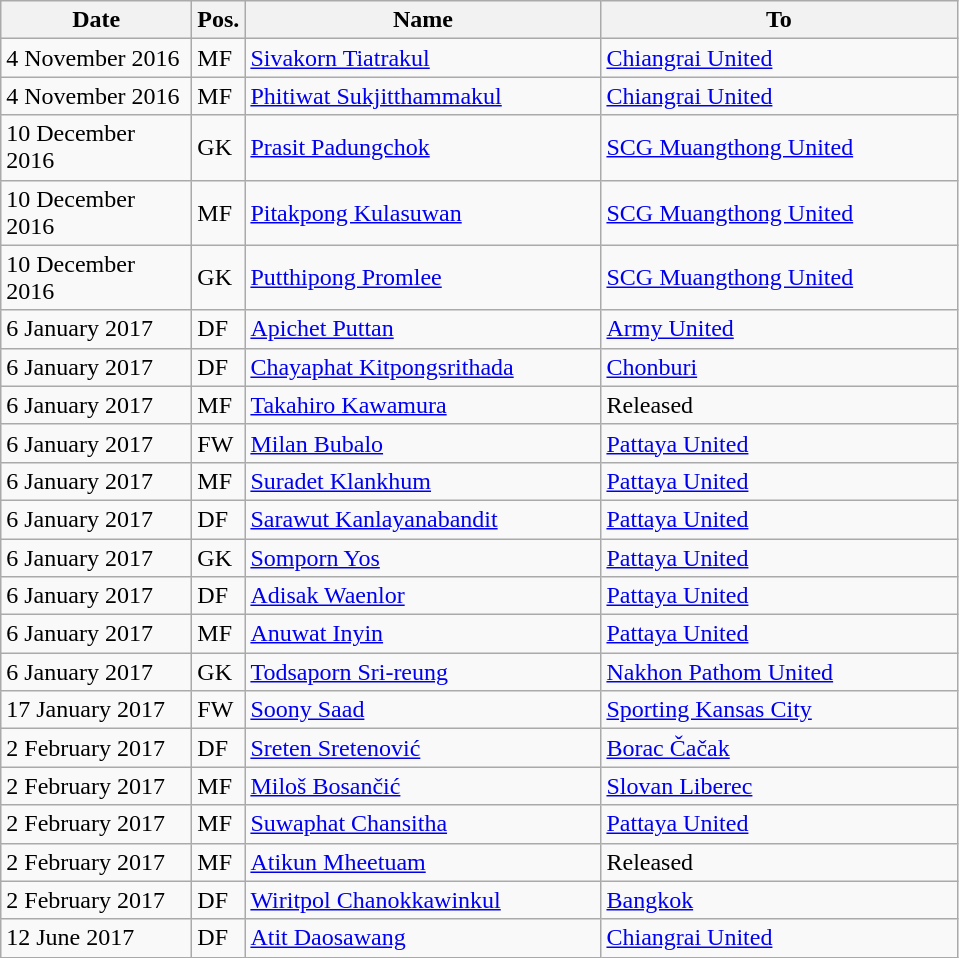<table class="wikitable">
<tr>
<th width="120">Date</th>
<th>Pos.</th>
<th width="230">Name</th>
<th width="230">To</th>
</tr>
<tr>
<td>4 November 2016</td>
<td>MF</td>
<td> <a href='#'>Sivakorn Tiatrakul</a></td>
<td> <a href='#'>Chiangrai United</a></td>
</tr>
<tr>
<td>4 November 2016</td>
<td>MF</td>
<td> <a href='#'>Phitiwat Sukjitthammakul</a></td>
<td> <a href='#'>Chiangrai United</a></td>
</tr>
<tr>
<td>10 December 2016</td>
<td>GK</td>
<td> <a href='#'>Prasit Padungchok</a></td>
<td> <a href='#'>SCG Muangthong United</a></td>
</tr>
<tr>
<td>10 December 2016</td>
<td>MF</td>
<td> <a href='#'>Pitakpong Kulasuwan</a></td>
<td> <a href='#'>SCG Muangthong United</a></td>
</tr>
<tr>
<td>10 December 2016</td>
<td>GK</td>
<td> <a href='#'>Putthipong Promlee</a></td>
<td> <a href='#'>SCG Muangthong United</a></td>
</tr>
<tr>
<td>6 January 2017</td>
<td>DF</td>
<td> <a href='#'>Apichet Puttan</a></td>
<td> <a href='#'>Army United</a></td>
</tr>
<tr>
<td>6 January 2017</td>
<td>DF</td>
<td> <a href='#'>Chayaphat Kitpongsrithada</a></td>
<td> <a href='#'>Chonburi</a></td>
</tr>
<tr>
<td>6 January 2017</td>
<td>MF</td>
<td> <a href='#'>Takahiro Kawamura</a></td>
<td>Released</td>
</tr>
<tr>
<td>6 January 2017</td>
<td>FW</td>
<td> <a href='#'>Milan Bubalo</a></td>
<td> <a href='#'>Pattaya United</a></td>
</tr>
<tr>
<td>6 January 2017</td>
<td>MF</td>
<td> <a href='#'>Suradet Klankhum</a></td>
<td> <a href='#'>Pattaya United</a></td>
</tr>
<tr>
<td>6 January 2017</td>
<td>DF</td>
<td> <a href='#'>Sarawut Kanlayanabandit</a></td>
<td> <a href='#'>Pattaya United</a></td>
</tr>
<tr>
<td>6 January 2017</td>
<td>GK</td>
<td> <a href='#'>Somporn Yos</a></td>
<td> <a href='#'>Pattaya United</a></td>
</tr>
<tr>
<td>6 January 2017</td>
<td>DF</td>
<td> <a href='#'>Adisak Waenlor</a></td>
<td> <a href='#'>Pattaya United</a></td>
</tr>
<tr>
<td>6 January 2017</td>
<td>MF</td>
<td> <a href='#'>Anuwat Inyin</a></td>
<td> <a href='#'>Pattaya United</a></td>
</tr>
<tr>
<td>6 January 2017</td>
<td>GK</td>
<td> <a href='#'>Todsaporn Sri-reung</a></td>
<td> <a href='#'>Nakhon Pathom United</a></td>
</tr>
<tr>
<td>17 January 2017</td>
<td>FW</td>
<td> <a href='#'>Soony Saad</a></td>
<td> <a href='#'>Sporting Kansas City</a></td>
</tr>
<tr>
<td>2 February 2017</td>
<td>DF</td>
<td> <a href='#'>Sreten Sretenović</a></td>
<td> <a href='#'>Borac Čačak</a></td>
</tr>
<tr>
<td>2 February 2017</td>
<td>MF</td>
<td> <a href='#'>Miloš Bosančić</a></td>
<td> <a href='#'>Slovan Liberec</a></td>
</tr>
<tr>
<td>2 February 2017</td>
<td>MF</td>
<td> <a href='#'>Suwaphat Chansitha</a></td>
<td> <a href='#'>Pattaya United</a></td>
</tr>
<tr>
<td>2 February 2017</td>
<td>MF</td>
<td> <a href='#'>Atikun Mheetuam</a></td>
<td>Released</td>
</tr>
<tr>
<td>2 February 2017</td>
<td>DF</td>
<td> <a href='#'>Wiritpol Chanokkawinkul</a></td>
<td> <a href='#'>Bangkok</a></td>
</tr>
<tr>
<td>12 June 2017</td>
<td>DF</td>
<td> <a href='#'>Atit Daosawang</a></td>
<td> <a href='#'>Chiangrai United</a></td>
</tr>
</table>
